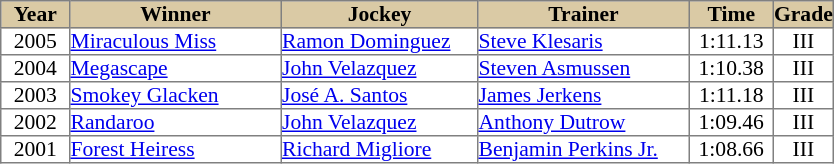<table class = "sortable" | border="1" cellpadding="0" style="border-collapse: collapse; font-size:90%">
<tr bgcolor="#DACAA5" align="center">
<td width="45px"><strong>Year</strong><br></td>
<td width="140px"><strong>Winner</strong><br></td>
<td width="130px"><strong>Jockey</strong><br></td>
<td width="140px"><strong>Trainer</strong><br></td>
<td width="55px"><strong>Time</strong> <br></td>
<td width="35px"><strong>Grade</strong><br></td>
</tr>
<tr>
<td align=center>2005</td>
<td><a href='#'>Miraculous Miss</a></td>
<td><a href='#'>Ramon Dominguez</a></td>
<td><a href='#'>Steve Klesaris</a></td>
<td align=center>1:11.13</td>
<td align=center>III</td>
</tr>
<tr>
<td align=center>2004</td>
<td><a href='#'>Megascape</a></td>
<td><a href='#'>John Velazquez</a></td>
<td><a href='#'>Steven Asmussen</a></td>
<td align=center>1:10.38</td>
<td align=center>III</td>
</tr>
<tr>
<td align=center>2003</td>
<td><a href='#'>Smokey Glacken</a></td>
<td><a href='#'>José A. Santos</a></td>
<td><a href='#'>James Jerkens</a></td>
<td align=center>1:11.18</td>
<td align=center>III</td>
</tr>
<tr>
<td align=center>2002</td>
<td><a href='#'>Randaroo</a></td>
<td><a href='#'>John Velazquez</a></td>
<td><a href='#'>Anthony Dutrow</a></td>
<td align=center>1:09.46</td>
<td align=center>III</td>
</tr>
<tr>
<td align=center>2001</td>
<td><a href='#'>Forest Heiress</a></td>
<td><a href='#'>Richard Migliore</a></td>
<td><a href='#'>Benjamin Perkins Jr.</a></td>
<td align=center>1:08.66</td>
<td align=center>III</td>
</tr>
</table>
